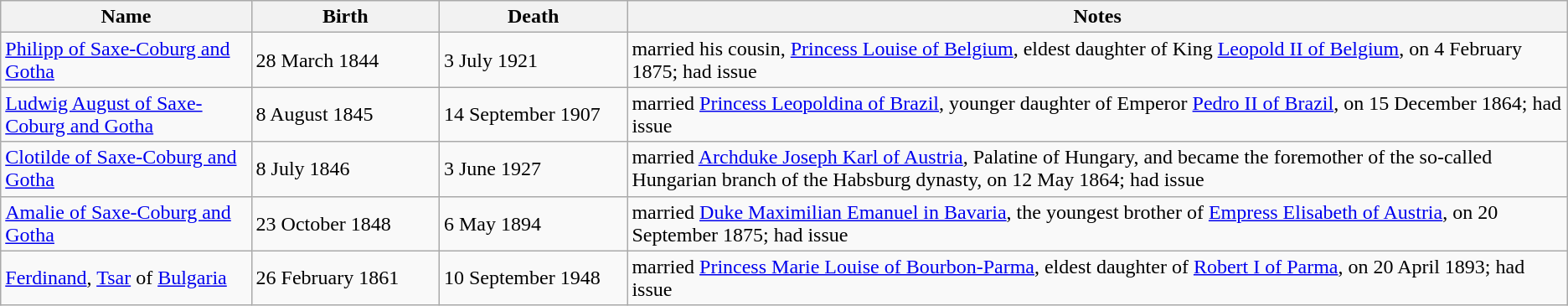<table class=wikitable>
<tr>
<th width="16%" scope="col">Name</th>
<th width="12%" scope="col">Birth</th>
<th width="12%" scope="col">Death</th>
<th width="64%" scope="col">Notes</th>
</tr>
<tr>
<td><a href='#'>Philipp of Saxe-Coburg and Gotha</a></td>
<td>28 March 1844</td>
<td>3 July 1921</td>
<td>married his cousin, <a href='#'>Princess Louise of Belgium</a>, eldest daughter of King <a href='#'>Leopold II of Belgium</a>, on 4 February 1875; had issue</td>
</tr>
<tr>
<td><a href='#'>Ludwig August of Saxe-Coburg and Gotha</a></td>
<td>8 August 1845</td>
<td>14 September 1907</td>
<td>married <a href='#'>Princess Leopoldina of Brazil</a>, younger daughter of Emperor <a href='#'>Pedro II of Brazil</a>, on 15 December 1864; had issue</td>
</tr>
<tr>
<td><a href='#'>Clotilde of Saxe-Coburg and Gotha</a></td>
<td>8 July 1846</td>
<td>3 June 1927</td>
<td>married <a href='#'>Archduke Joseph Karl of Austria</a>, Palatine of Hungary, and became the foremother of the so-called Hungarian branch of the Habsburg dynasty, on 12 May 1864; had issue</td>
</tr>
<tr>
<td><a href='#'>Amalie of Saxe-Coburg and Gotha</a></td>
<td>23 October 1848</td>
<td>6 May 1894</td>
<td>married <a href='#'>Duke Maximilian Emanuel in Bavaria</a>, the youngest brother of <a href='#'>Empress Elisabeth of Austria</a>, on 20 September 1875; had issue</td>
</tr>
<tr>
<td><a href='#'>Ferdinand</a>, <a href='#'>Tsar</a> of <a href='#'>Bulgaria</a></td>
<td>26 February 1861</td>
<td>10 September 1948</td>
<td>married <a href='#'>Princess Marie Louise of Bourbon-Parma</a>, eldest daughter of <a href='#'>Robert I of Parma</a>, on 20 April 1893; had issue</td>
</tr>
</table>
